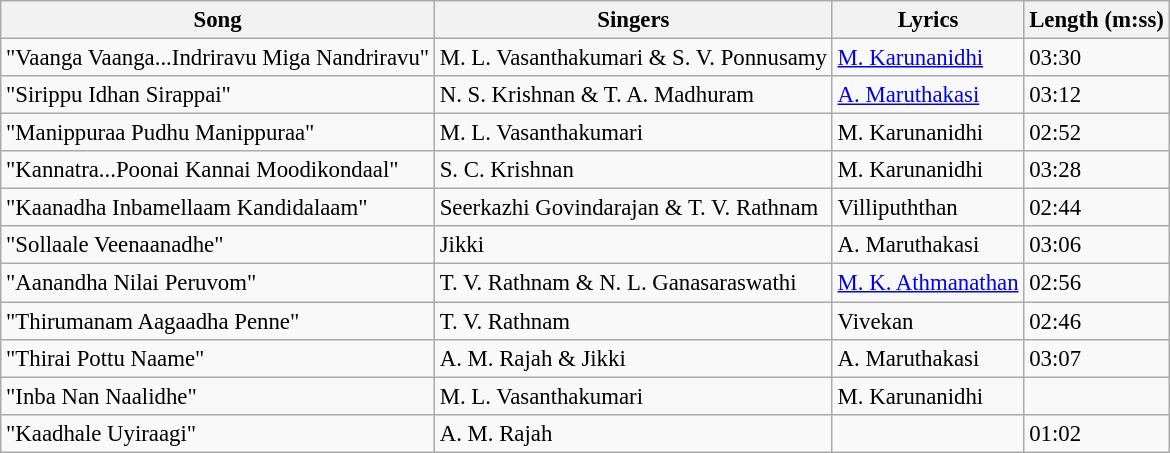<table class="wikitable" style="font-size:95%;">
<tr>
<th>Song</th>
<th>Singers</th>
<th>Lyrics</th>
<th>Length (m:ss)</th>
</tr>
<tr>
<td>"Vaanga Vaanga...Indriravu Miga Nandriravu"</td>
<td>M. L. Vasanthakumari & S. V. Ponnusamy</td>
<td><a href='#'>M. Karunanidhi</a></td>
<td>03:30</td>
</tr>
<tr>
<td>"Sirippu Idhan Sirappai"</td>
<td>N. S. Krishnan & T. A. Madhuram</td>
<td><a href='#'>A. Maruthakasi</a></td>
<td>03:12</td>
</tr>
<tr>
<td>"Manippuraa Pudhu Manippuraa"</td>
<td>M. L. Vasanthakumari</td>
<td>M. Karunanidhi</td>
<td>02:52</td>
</tr>
<tr>
<td>"Kannatra...Poonai Kannai Moodikondaal"</td>
<td>S. C. Krishnan</td>
<td>M. Karunanidhi</td>
<td>03:28</td>
</tr>
<tr>
<td>"Kaanadha Inbamellaam Kandidalaam"</td>
<td>Seerkazhi Govindarajan & T. V. Rathnam</td>
<td>Villipuththan</td>
<td>02:44</td>
</tr>
<tr>
<td>"Sollaale Veenaanadhe"</td>
<td>Jikki</td>
<td>A. Maruthakasi</td>
<td>03:06</td>
</tr>
<tr>
<td>"Aanandha Nilai Peruvom"</td>
<td>T. V. Rathnam & N. L. Ganasaraswathi</td>
<td><a href='#'>M. K. Athmanathan</a></td>
<td>02:56</td>
</tr>
<tr>
<td>"Thirumanam Aagaadha Penne"</td>
<td>T. V. Rathnam</td>
<td>Vivekan</td>
<td>02:46</td>
</tr>
<tr>
<td>"Thirai Pottu Naame"</td>
<td>A. M. Rajah & Jikki</td>
<td>A. Maruthakasi</td>
<td>03:07</td>
</tr>
<tr>
<td>"Inba Nan Naalidhe"</td>
<td>M. L. Vasanthakumari</td>
<td>M. Karunanidhi</td>
<td></td>
</tr>
<tr>
<td>"Kaadhale Uyiraagi"</td>
<td>A. M. Rajah</td>
<td></td>
<td>01:02</td>
</tr>
</table>
